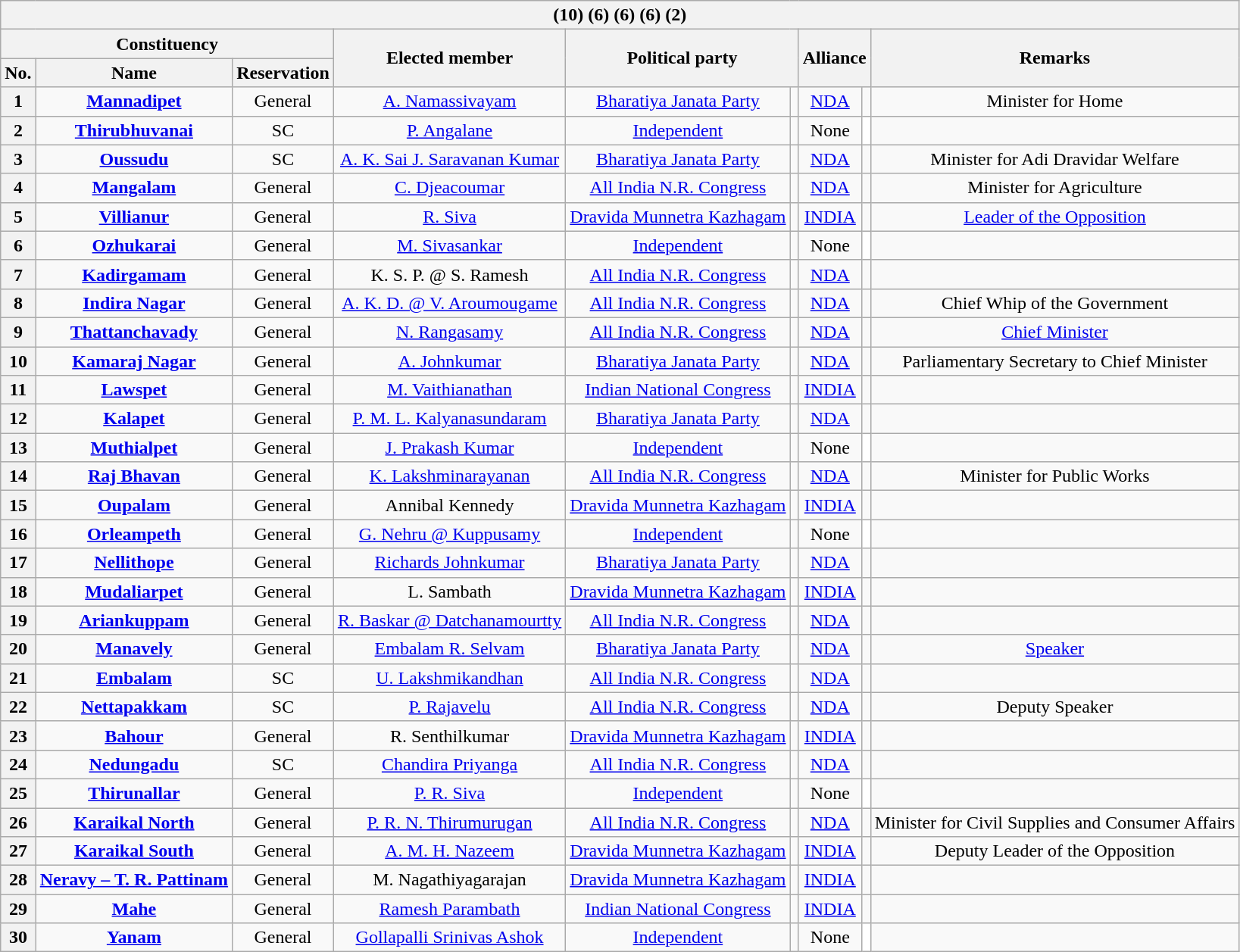<table class="wikitable sortable" style="text-align:center;">
<tr>
<th colspan=9> (10) (6) (6) (6) (2)</th>
</tr>
<tr>
<th colspan=3>Constituency</th>
<th rowspan=2>Elected member</th>
<th colspan=2 rowspan=2>Political party</th>
<th colspan=2 rowspan=2>Alliance</th>
<th rowspan=2>Remarks</th>
</tr>
<tr>
<th>No.</th>
<th>Name</th>
<th>Reservation</th>
</tr>
<tr>
<th>1</th>
<td><strong><a href='#'>Mannadipet</a></strong></td>
<td>General</td>
<td><a href='#'>A. Namassivayam</a></td>
<td><a href='#'>Bharatiya Janata Party</a></td>
<td></td>
<td><a href='#'>NDA</a></td>
<td></td>
<td>Minister for Home</td>
</tr>
<tr>
<th>2</th>
<td><strong><a href='#'>Thirubhuvanai</a></strong></td>
<td>SC</td>
<td><a href='#'>P. Angalane</a></td>
<td><a href='#'>Independent</a></td>
<td></td>
<td>None</td>
<td style="background:white;"></td>
<td></td>
</tr>
<tr>
<th>3</th>
<td><strong><a href='#'>Oussudu</a></strong></td>
<td>SC</td>
<td><a href='#'>A. K. Sai J. Saravanan Kumar</a></td>
<td><a href='#'>Bharatiya Janata Party</a></td>
<td></td>
<td><a href='#'>NDA</a></td>
<td></td>
<td>Minister for Adi Dravidar Welfare</td>
</tr>
<tr>
<th>4</th>
<td><strong><a href='#'>Mangalam</a></strong></td>
<td>General</td>
<td><a href='#'>C. Djeacoumar</a></td>
<td><a href='#'>All India N.R. Congress</a></td>
<td></td>
<td><a href='#'>NDA</a></td>
<td></td>
<td>Minister for Agriculture</td>
</tr>
<tr>
<th>5</th>
<td><strong><a href='#'>Villianur</a></strong></td>
<td>General</td>
<td><a href='#'>R. Siva</a></td>
<td><a href='#'>Dravida Munnetra Kazhagam</a></td>
<td></td>
<td><a href='#'>INDIA</a></td>
<td></td>
<td><a href='#'>Leader of the Opposition</a></td>
</tr>
<tr>
<th>6</th>
<td><strong><a href='#'>Ozhukarai</a></strong></td>
<td>General</td>
<td><a href='#'>M. Sivasankar</a></td>
<td><a href='#'>Independent</a></td>
<td></td>
<td>None</td>
<td style="background:white;"></td>
</tr>
<tr>
<th>7</th>
<td><strong><a href='#'>Kadirgamam</a></strong></td>
<td>General</td>
<td>K. S. P. @ S. Ramesh</td>
<td><a href='#'>All India N.R. Congress</a></td>
<td></td>
<td><a href='#'>NDA</a></td>
<td></td>
<td></td>
</tr>
<tr>
<th>8</th>
<td><strong><a href='#'>Indira Nagar</a></strong></td>
<td>General</td>
<td><a href='#'>A. K. D. @ V. Aroumougame</a></td>
<td><a href='#'>All India N.R. Congress</a></td>
<td></td>
<td><a href='#'>NDA</a></td>
<td></td>
<td>Chief Whip of the Government</td>
</tr>
<tr>
<th>9</th>
<td><strong><a href='#'>Thattanchavady</a></strong></td>
<td>General</td>
<td><a href='#'>N. Rangasamy</a></td>
<td><a href='#'>All India N.R. Congress</a></td>
<td></td>
<td><a href='#'>NDA</a></td>
<td></td>
<td><a href='#'>Chief Minister</a></td>
</tr>
<tr>
<th>10</th>
<td><strong><a href='#'>Kamaraj Nagar</a></strong></td>
<td>General</td>
<td><a href='#'>A. Johnkumar</a></td>
<td><a href='#'>Bharatiya Janata Party</a></td>
<td></td>
<td><a href='#'>NDA</a></td>
<td></td>
<td>Parliamentary Secretary to Chief Minister</td>
</tr>
<tr>
<th>11</th>
<td><strong><a href='#'>Lawspet</a></strong></td>
<td>General</td>
<td><a href='#'>M. Vaithianathan</a></td>
<td><a href='#'>Indian National Congress</a></td>
<td></td>
<td><a href='#'>INDIA</a></td>
<td></td>
<td></td>
</tr>
<tr>
<th>12</th>
<td><strong><a href='#'>Kalapet</a></strong></td>
<td>General</td>
<td><a href='#'>P. M. L. Kalyanasundaram</a></td>
<td><a href='#'>Bharatiya Janata Party</a></td>
<td></td>
<td><a href='#'>NDA</a></td>
<td></td>
<td></td>
</tr>
<tr>
<th>13</th>
<td><strong><a href='#'>Muthialpet</a></strong></td>
<td>General</td>
<td><a href='#'>J. Prakash Kumar</a></td>
<td><a href='#'>Independent</a></td>
<td></td>
<td>None</td>
<td style="background:white;"></td>
<td></td>
</tr>
<tr>
<th>14</th>
<td><strong><a href='#'>Raj Bhavan</a></strong></td>
<td>General</td>
<td><a href='#'>K. Lakshminarayanan</a></td>
<td><a href='#'>All India N.R. Congress</a></td>
<td></td>
<td><a href='#'>NDA</a></td>
<td></td>
<td>Minister for Public Works</td>
</tr>
<tr>
<th>15</th>
<td><strong><a href='#'>Oupalam</a></strong></td>
<td>General</td>
<td>Annibal Kennedy</td>
<td><a href='#'>Dravida Munnetra Kazhagam</a></td>
<td></td>
<td><a href='#'>INDIA</a></td>
<td></td>
<td></td>
</tr>
<tr>
<th>16</th>
<td><strong><a href='#'>Orleampeth</a></strong></td>
<td>General</td>
<td><a href='#'>G. Nehru @ Kuppusamy</a></td>
<td><a href='#'>Independent</a></td>
<td></td>
<td>None</td>
<td style="background:white;"></td>
<td></td>
</tr>
<tr>
<th>17</th>
<td><strong><a href='#'>Nellithope</a></strong></td>
<td>General</td>
<td><a href='#'>Richards Johnkumar</a></td>
<td><a href='#'>Bharatiya Janata Party</a></td>
<td></td>
<td><a href='#'>NDA</a></td>
<td></td>
<td></td>
</tr>
<tr>
<th>18</th>
<td><strong><a href='#'>Mudaliarpet</a></strong></td>
<td>General</td>
<td>L. Sambath</td>
<td><a href='#'>Dravida Munnetra Kazhagam</a></td>
<td></td>
<td><a href='#'>INDIA</a></td>
<td></td>
<td></td>
</tr>
<tr>
<th>19</th>
<td><strong><a href='#'>Ariankuppam</a></strong></td>
<td>General</td>
<td><a href='#'>R. Baskar @ Datchanamourtty</a></td>
<td><a href='#'>All India N.R. Congress</a></td>
<td></td>
<td><a href='#'>NDA</a></td>
<td></td>
<td></td>
</tr>
<tr>
<th>20</th>
<td><strong><a href='#'>Manavely</a></strong></td>
<td>General</td>
<td><a href='#'>Embalam R. Selvam</a></td>
<td><a href='#'>Bharatiya Janata Party</a></td>
<td></td>
<td><a href='#'>NDA</a></td>
<td></td>
<td><a href='#'>Speaker</a></td>
</tr>
<tr>
<th>21</th>
<td><strong><a href='#'>Embalam</a></strong></td>
<td>SC</td>
<td><a href='#'>U. Lakshmikandhan</a></td>
<td><a href='#'>All India N.R. Congress</a></td>
<td></td>
<td><a href='#'>NDA</a></td>
<td></td>
<td></td>
</tr>
<tr>
<th>22</th>
<td><strong><a href='#'>Nettapakkam</a></strong></td>
<td>SC</td>
<td><a href='#'>P. Rajavelu</a></td>
<td><a href='#'>All India N.R. Congress</a></td>
<td></td>
<td><a href='#'>NDA</a></td>
<td></td>
<td>Deputy Speaker</td>
</tr>
<tr>
<th>23</th>
<td><strong><a href='#'>Bahour</a></strong></td>
<td>General</td>
<td>R. Senthilkumar</td>
<td><a href='#'>Dravida Munnetra Kazhagam</a></td>
<td></td>
<td><a href='#'>INDIA</a></td>
<td></td>
<td></td>
</tr>
<tr>
<th>24</th>
<td><strong><a href='#'>Nedungadu</a></strong></td>
<td>SC</td>
<td><a href='#'>Chandira Priyanga</a></td>
<td><a href='#'>All India N.R. Congress</a></td>
<td></td>
<td><a href='#'>NDA</a></td>
<td></td>
<td></td>
</tr>
<tr>
<th>25</th>
<td><strong><a href='#'>Thirunallar</a></strong></td>
<td>General</td>
<td><a href='#'>P. R. Siva</a></td>
<td><a href='#'>Independent</a></td>
<td></td>
<td>None</td>
<td style="background:white;"></td>
<td></td>
</tr>
<tr>
<th>26</th>
<td><strong><a href='#'>Karaikal North</a></strong></td>
<td>General</td>
<td><a href='#'>P. R. N. Thirumurugan</a></td>
<td><a href='#'>All India N.R. Congress</a></td>
<td></td>
<td><a href='#'>NDA</a></td>
<td></td>
<td>Minister for Civil Supplies and Consumer Affairs</td>
</tr>
<tr>
<th>27</th>
<td><strong><a href='#'>Karaikal South</a></strong></td>
<td>General</td>
<td><a href='#'>A. M. H. Nazeem</a></td>
<td><a href='#'>Dravida Munnetra Kazhagam</a></td>
<td></td>
<td><a href='#'>INDIA</a></td>
<td></td>
<td>Deputy Leader of the Opposition</td>
</tr>
<tr>
<th>28</th>
<td><strong><a href='#'>Neravy – T. R. Pattinam</a></strong></td>
<td>General</td>
<td>M. Nagathiyagarajan</td>
<td><a href='#'>Dravida Munnetra Kazhagam</a></td>
<td></td>
<td><a href='#'>INDIA</a></td>
<td></td>
<td></td>
</tr>
<tr>
<th>29</th>
<td><strong><a href='#'>Mahe</a></strong></td>
<td>General</td>
<td><a href='#'>Ramesh Parambath</a></td>
<td><a href='#'>Indian National Congress</a></td>
<td></td>
<td><a href='#'>INDIA</a></td>
<td></td>
<td></td>
</tr>
<tr>
<th>30</th>
<td><strong><a href='#'>Yanam</a></strong></td>
<td>General</td>
<td><a href='#'>Gollapalli Srinivas Ashok</a></td>
<td><a href='#'>Independent</a></td>
<td></td>
<td>None</td>
<td style="background:white;"></td>
<td></td>
</tr>
</table>
